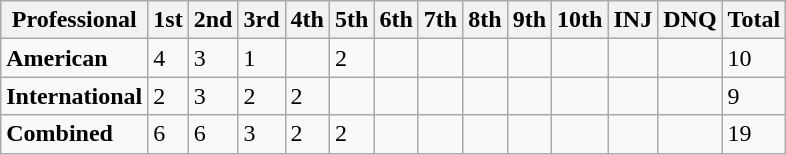<table class="wikitable">
<tr>
<th>Professional</th>
<th>1st</th>
<th>2nd</th>
<th>3rd</th>
<th>4th</th>
<th>5th</th>
<th>6th</th>
<th>7th</th>
<th>8th</th>
<th>9th</th>
<th>10th</th>
<th>INJ</th>
<th>DNQ</th>
<th>Total</th>
</tr>
<tr>
<td><strong>American</strong></td>
<td>4</td>
<td>3</td>
<td>1</td>
<td></td>
<td>2</td>
<td></td>
<td></td>
<td></td>
<td></td>
<td></td>
<td></td>
<td></td>
<td>10</td>
</tr>
<tr>
<td><strong>International</strong></td>
<td>2</td>
<td>3</td>
<td>2</td>
<td>2</td>
<td></td>
<td></td>
<td></td>
<td></td>
<td></td>
<td></td>
<td></td>
<td></td>
<td>9</td>
</tr>
<tr>
<td><strong>Combined</strong></td>
<td>6</td>
<td>6</td>
<td>3</td>
<td>2</td>
<td>2</td>
<td></td>
<td></td>
<td></td>
<td></td>
<td></td>
<td></td>
<td></td>
<td>19</td>
</tr>
</table>
